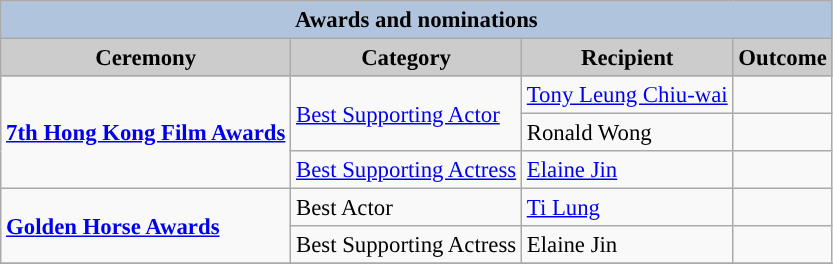<table class="wikitable" style="font-size:95%;" ;>
<tr style="background:#ccc; text-align:center;">
<th colspan="4" style="background: LightSteelBlue;">Awards and nominations</th>
</tr>
<tr style="background:#ccc; text-align:center;">
<th style="background:#ccc">Ceremony</th>
<th style="background:#ccc">Category</th>
<th style="background:#ccc">Recipient</th>
<th style="background:#ccc">Outcome</th>
</tr>
<tr>
<td rowspan=3><strong><a href='#'>7th Hong Kong Film Awards</a></strong></td>
<td rowspan=2><a href='#'>Best Supporting Actor</a></td>
<td><a href='#'>Tony Leung Chiu-wai</a></td>
<td></td>
</tr>
<tr>
<td>Ronald Wong</td>
<td></td>
</tr>
<tr>
<td><a href='#'>Best Supporting Actress</a></td>
<td><a href='#'>Elaine Jin</a></td>
<td></td>
</tr>
<tr>
<td rowspan=2><strong><a href='#'>Golden Horse Awards</a></strong></td>
<td>Best Actor</td>
<td><a href='#'>Ti Lung</a></td>
<td></td>
</tr>
<tr>
<td>Best Supporting Actress</td>
<td>Elaine Jin</td>
<td></td>
</tr>
<tr>
</tr>
</table>
